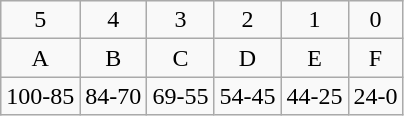<table class="wikitable" style="text-align:center">
<tr>
<td>5</td>
<td>4</td>
<td>3</td>
<td>2</td>
<td>1</td>
<td>0</td>
</tr>
<tr>
<td>A</td>
<td>B</td>
<td>C</td>
<td>D</td>
<td>E</td>
<td>F</td>
</tr>
<tr>
<td>100-85</td>
<td>84-70</td>
<td>69-55</td>
<td>54-45</td>
<td>44-25</td>
<td>24-0</td>
</tr>
</table>
